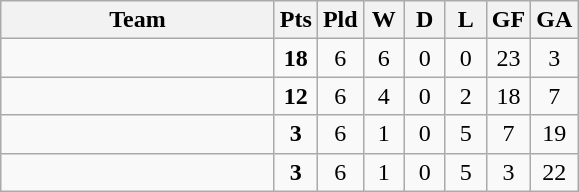<table class="wikitable" style="text-align: center;">
<tr>
<th width=175>Team</th>
<th width=20 abbr="Points">Pts</th>
<th width=20 abbr="Played">Pld</th>
<th width=20 abbr="Won">W</th>
<th width=20 abbr="Drawn">D</th>
<th width=20 abbr="Lost">L</th>
<th width=20 abbr="Goals for">GF</th>
<th width=20 abbr="Goals against">GA</th>
</tr>
<tr align=center>
<td align=left></td>
<td><strong>18</strong></td>
<td>6</td>
<td>6</td>
<td>0</td>
<td>0</td>
<td>23</td>
<td>3</td>
</tr>
<tr align=center>
<td align=left></td>
<td><strong>12</strong></td>
<td>6</td>
<td>4</td>
<td>0</td>
<td>2</td>
<td>18</td>
<td>7</td>
</tr>
<tr align=center>
<td align=left></td>
<td><strong>3</strong></td>
<td>6</td>
<td>1</td>
<td>0</td>
<td>5</td>
<td>7</td>
<td>19</td>
</tr>
<tr align=center>
<td align=left></td>
<td><strong>3</strong></td>
<td>6</td>
<td>1</td>
<td>0</td>
<td>5</td>
<td>3</td>
<td>22</td>
</tr>
</table>
